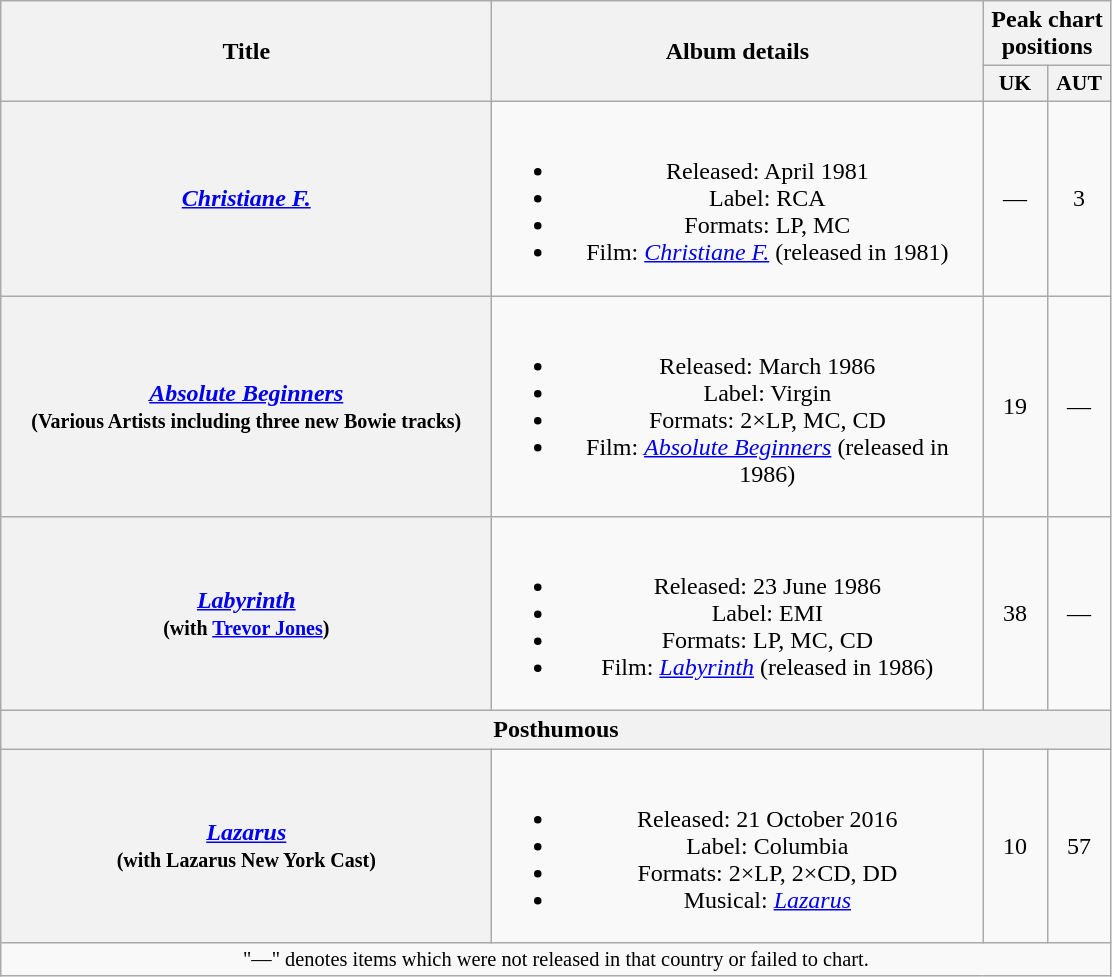<table class="wikitable plainrowheaders" style="text-align:center;">
<tr>
<th scope="col" rowspan="2" style="width:20em;">Title</th>
<th scope="col" rowspan="2" style="width:20em;">Album details</th>
<th scope="col" colspan="2">Peak chart positions</th>
</tr>
<tr>
<th scope="col" style="width:2.5em;font-size:90%;">UK<br></th>
<th scope="col" style="width:2.5em;font-size:90%;">AUT<br></th>
</tr>
<tr>
<th scope="row"><em><a href='#'>Christiane F.</a></em></th>
<td><br><ul><li>Released: April 1981</li><li>Label: RCA</li><li>Formats: LP, MC</li><li>Film: <em><a href='#'>Christiane F.</a></em> (released in 1981)</li></ul></td>
<td>—</td>
<td>3</td>
</tr>
<tr>
<th scope="row"><em><a href='#'>Absolute Beginners</a></em><br><small>(Various Artists including three new Bowie tracks)</small></th>
<td><br><ul><li>Released: March 1986</li><li>Label: Virgin</li><li>Formats: 2×LP, MC, CD</li><li>Film: <em><a href='#'>Absolute Beginners</a></em> (released in 1986)</li></ul></td>
<td>19</td>
<td>—</td>
</tr>
<tr>
<th scope="row"><em><a href='#'>Labyrinth</a></em><br><small>(with <a href='#'>Trevor Jones</a>)</small></th>
<td><br><ul><li>Released: 23 June 1986</li><li>Label: EMI</li><li>Formats: LP, MC, CD</li><li>Film: <em><a href='#'>Labyrinth</a></em> (released in 1986)</li></ul></td>
<td>38<br></td>
<td>—</td>
</tr>
<tr>
<th colspan="4">Posthumous</th>
</tr>
<tr>
<th scope="row"><em><a href='#'>Lazarus</a></em><br><small>(with Lazarus New York Cast)</small></th>
<td><br><ul><li>Released: 21 October 2016</li><li>Label: Columbia</li><li>Formats: 2×LP, 2×CD, DD</li><li>Musical: <em><a href='#'>Lazarus</a></em></li></ul></td>
<td>10</td>
<td>57</td>
</tr>
<tr>
<td colspan="4" style="text-align:center; font-size:85%;">"—" denotes items which were not released in that country or failed to chart.</td>
</tr>
</table>
